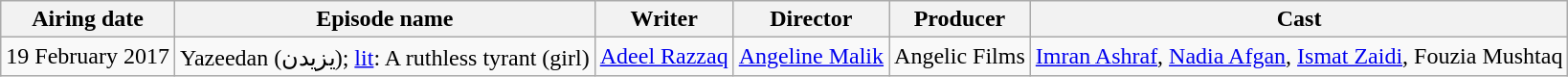<table class="wikitable plainrowheaders">
<tr>
<th>Airing date</th>
<th>Episode name</th>
<th>Writer</th>
<th>Director</th>
<th>Producer</th>
<th>Cast</th>
</tr>
<tr>
<td>19 February 2017</td>
<td>Yazeedan (یزیدن); <a href='#'>lit</a>: A ruthless tyrant (girl)</td>
<td><a href='#'>Adeel Razzaq</a></td>
<td><a href='#'>Angeline Malik</a></td>
<td>Angelic Films</td>
<td><a href='#'>Imran Ashraf</a>, <a href='#'>Nadia Afgan</a>, <a href='#'>Ismat Zaidi</a>, Fouzia Mushtaq</td>
</tr>
</table>
